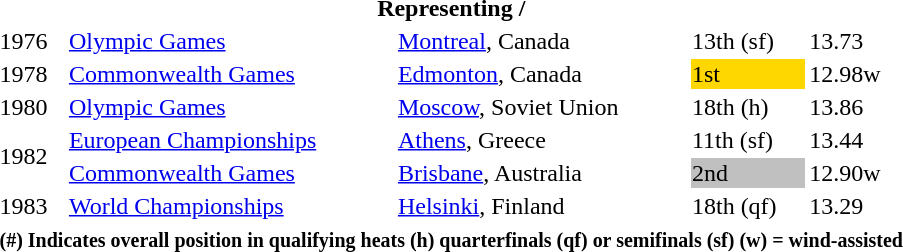<table>
<tr>
<th colspan=6>Representing  / </th>
</tr>
<tr>
<td>1976</td>
<td><a href='#'>Olympic Games</a></td>
<td><a href='#'>Montreal</a>, Canada</td>
<td>13th (sf)</td>
<td>13.73</td>
</tr>
<tr>
<td>1978</td>
<td><a href='#'>Commonwealth Games</a></td>
<td><a href='#'>Edmonton</a>, Canada</td>
<td bgcolor=gold>1st</td>
<td>12.98w</td>
</tr>
<tr>
<td>1980</td>
<td><a href='#'>Olympic Games</a></td>
<td><a href='#'>Moscow</a>, Soviet Union</td>
<td>18th (h)</td>
<td>13.86</td>
</tr>
<tr>
<td rowspan=2>1982</td>
<td><a href='#'>European Championships</a></td>
<td><a href='#'>Athens</a>, Greece</td>
<td>11th (sf)</td>
<td>13.44</td>
</tr>
<tr>
<td><a href='#'>Commonwealth Games</a></td>
<td><a href='#'>Brisbane</a>, Australia</td>
<td bgcolor=silver>2nd</td>
<td>12.90w</td>
</tr>
<tr>
<td>1983</td>
<td><a href='#'>World Championships</a></td>
<td><a href='#'>Helsinki</a>, Finland</td>
<td>18th (qf)</td>
<td>13.29</td>
</tr>
<tr>
<td colspan=6><small><strong> (#) Indicates overall position in qualifying heats (h) quarterfinals (qf) or semifinals (sf) (w) = wind-assisted</strong></small></td>
</tr>
</table>
